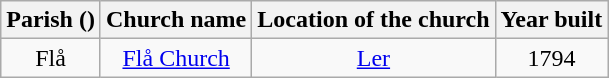<table class="wikitable" style="text-align:center">
<tr>
<th>Parish ()</th>
<th>Church name</th>
<th>Location of the church</th>
<th>Year built</th>
</tr>
<tr>
<td rowspan="1">Flå</td>
<td><a href='#'>Flå Church</a></td>
<td><a href='#'>Ler</a></td>
<td>1794</td>
</tr>
</table>
